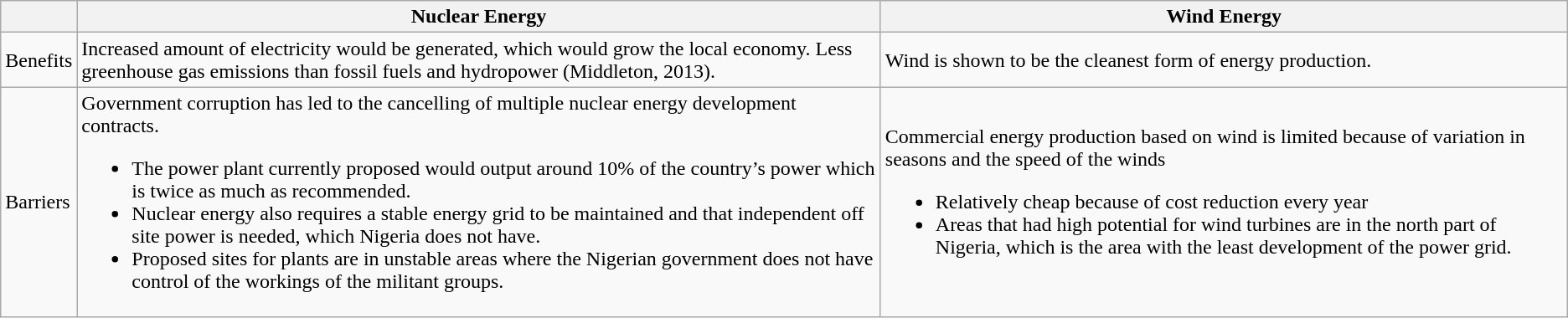<table class="wikitable">
<tr>
<th></th>
<th>Nuclear Energy</th>
<th>Wind Energy</th>
</tr>
<tr>
<td>Benefits</td>
<td>Increased amount of electricity would be generated, which would grow the local economy. Less greenhouse gas emissions than fossil fuels and hydropower (Middleton, 2013).</td>
<td>Wind is shown to be the cleanest form of energy production.</td>
</tr>
<tr>
<td>Barriers</td>
<td>Government corruption has led to the cancelling of multiple nuclear energy development contracts.<br><ul><li>The power plant currently proposed would output around 10% of the country’s power which is twice as much as recommended.</li><li>Nuclear energy also requires a stable energy grid to be maintained and that independent off site power is needed, which Nigeria does not have.</li><li>Proposed sites for plants are in unstable areas where the Nigerian government does not have control of the workings of the militant groups.</li></ul></td>
<td>Commercial energy production based on wind is limited because of variation in seasons and the speed of the winds <br><ul><li>Relatively cheap because of cost reduction every year </li><li>Areas that had high potential for wind turbines are in the north part of Nigeria, which is the area with the least development of the power grid.</li></ul></td>
</tr>
</table>
